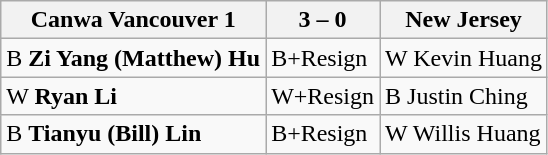<table class="wikitable">
<tr>
<th>Canwa Vancouver 1</th>
<th>3 – 0</th>
<th>New Jersey</th>
</tr>
<tr>
<td>B <strong>Zi Yang (Matthew) Hu</strong></td>
<td>B+Resign</td>
<td>W Kevin Huang</td>
</tr>
<tr>
<td>W <strong>Ryan Li</strong></td>
<td>W+Resign</td>
<td>B Justin Ching</td>
</tr>
<tr>
<td>B <strong>Tianyu (Bill) Lin</strong></td>
<td>B+Resign</td>
<td>W Willis Huang</td>
</tr>
</table>
